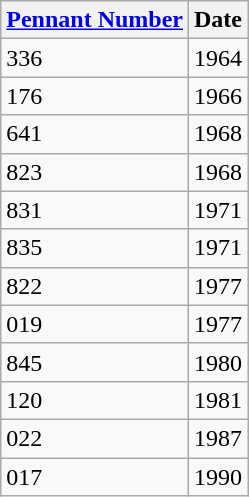<table class="wikitable" style="text-align:left">
<tr>
<th><a href='#'>Pennant Number</a></th>
<th>Date</th>
</tr>
<tr>
<td>336</td>
<td>1964</td>
</tr>
<tr>
<td>176</td>
<td>1966</td>
</tr>
<tr>
<td>641</td>
<td>1968</td>
</tr>
<tr>
<td>823</td>
<td>1968</td>
</tr>
<tr>
<td>831</td>
<td>1971</td>
</tr>
<tr>
<td>835</td>
<td>1971</td>
</tr>
<tr>
<td>822</td>
<td>1977</td>
</tr>
<tr>
<td>019</td>
<td>1977</td>
</tr>
<tr>
<td>845</td>
<td>1980</td>
</tr>
<tr>
<td>120</td>
<td>1981</td>
</tr>
<tr>
<td>022</td>
<td>1987</td>
</tr>
<tr>
<td>017</td>
<td>1990</td>
</tr>
</table>
